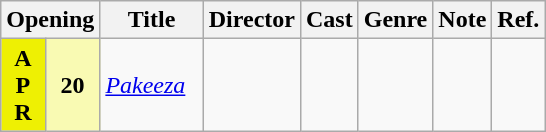<table class="wikitable">
<tr text-align:center;">
<th colspan="2"><strong>Opening</strong></th>
<th style="width:19%;"><strong>Title</strong></th>
<th><strong>Director</strong></th>
<th><strong>Cast</strong></th>
<th><strong>Genre</strong></th>
<th>Note</th>
<th><strong>Ref.</strong></th>
</tr>
<tr>
<td rowspan="2" style="text-align:center; background:#eef003;"><strong>A<br>P<br>R</strong></td>
<td rowspan="2" style="text-align:center; textcolor:#000; background:#f9fab3;"><strong>20</strong></td>
<td><em><a href='#'>Pakeeza</a></em></td>
<td></td>
<td></td>
<td></td>
<td></td>
</tr>
</table>
